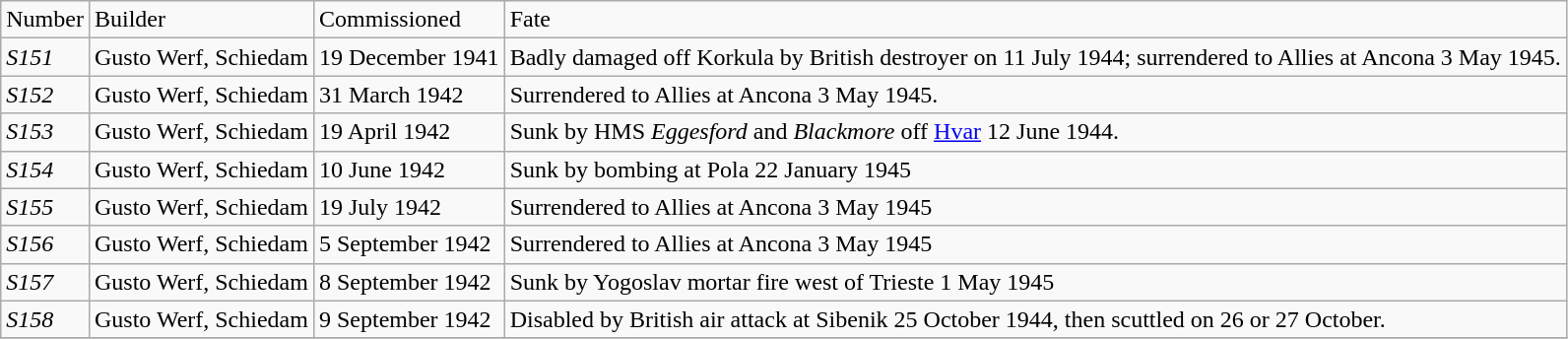<table class="wikitable" style="text-align:left">
<tr>
<td>Number</td>
<td>Builder</td>
<td>Commissioned</td>
<td>Fate</td>
</tr>
<tr>
<td><em>S151</em></td>
<td>Gusto Werf, Schiedam</td>
<td>19 December 1941</td>
<td>Badly damaged off Korkula by British destroyer on 11 July 1944; surrendered to Allies at Ancona 3 May 1945.</td>
</tr>
<tr>
<td><em>S152</em></td>
<td>Gusto Werf, Schiedam</td>
<td>31 March 1942</td>
<td>Surrendered to Allies at Ancona 3 May 1945.</td>
</tr>
<tr>
<td><em>S153</em></td>
<td>Gusto Werf, Schiedam</td>
<td>19 April 1942</td>
<td>Sunk by HMS <em>Eggesford</em> and <em>Blackmore</em> off <a href='#'>Hvar</a> 12 June 1944.</td>
</tr>
<tr>
<td><em>S154</em></td>
<td>Gusto Werf, Schiedam</td>
<td>10 June 1942</td>
<td>Sunk by bombing at Pola 22 January 1945</td>
</tr>
<tr>
<td><em>S155</em></td>
<td>Gusto Werf, Schiedam</td>
<td>19 July 1942</td>
<td>Surrendered to Allies at Ancona 3 May 1945</td>
</tr>
<tr>
<td><em>S156</em></td>
<td>Gusto Werf, Schiedam</td>
<td>5 September 1942</td>
<td>Surrendered to Allies at Ancona 3 May 1945</td>
</tr>
<tr>
<td><em>S157</em></td>
<td>Gusto Werf, Schiedam</td>
<td>8 September 1942</td>
<td>Sunk by Yogoslav mortar fire west of Trieste 1 May 1945</td>
</tr>
<tr>
<td><em>S158</em></td>
<td>Gusto Werf, Schiedam</td>
<td>9 September 1942</td>
<td>Disabled by British air attack at Sibenik 25 October 1944, then scuttled on 26 or 27 October.</td>
</tr>
<tr>
</tr>
</table>
